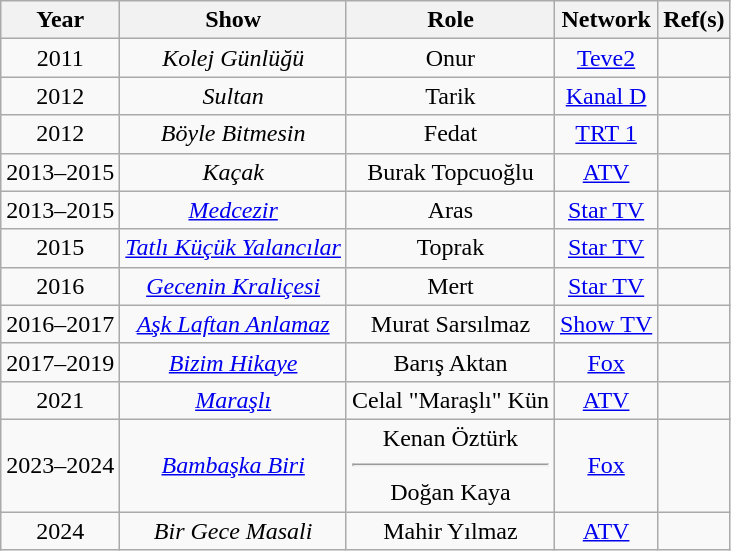<table class="wikitable" style="text-align:center;">
<tr>
<th>Year</th>
<th>Show</th>
<th>Role</th>
<th>Network</th>
<th>Ref(s)</th>
</tr>
<tr>
<td>2011</td>
<td><em>Kolej Günlüğü</em></td>
<td>Onur</td>
<td><a href='#'>Teve2</a></td>
<td></td>
</tr>
<tr>
<td>2012</td>
<td><em>Sultan</em></td>
<td>Tarik</td>
<td><a href='#'>Kanal D</a></td>
<td></td>
</tr>
<tr>
<td>2012</td>
<td><em>Böyle Bitmesin</em></td>
<td>Fedat</td>
<td><a href='#'>TRT 1</a></td>
<td></td>
</tr>
<tr>
<td>2013–2015</td>
<td><em>Kaçak</em></td>
<td>Burak Topcuoğlu</td>
<td><a href='#'>ATV</a></td>
<td></td>
</tr>
<tr>
<td>2013–2015</td>
<td><em><a href='#'>Medcezir</a></em></td>
<td>Aras</td>
<td><a href='#'>Star TV</a></td>
<td></td>
</tr>
<tr>
<td>2015</td>
<td><em><a href='#'>Tatlı Küçük Yalancılar</a></em></td>
<td>Toprak</td>
<td><a href='#'>Star TV</a></td>
<td></td>
</tr>
<tr>
<td>2016</td>
<td><em><a href='#'>Gecenin Kraliçesi</a></em></td>
<td>Mert</td>
<td><a href='#'>Star TV</a></td>
<td></td>
</tr>
<tr>
<td>2016–2017</td>
<td><em><a href='#'>Aşk Laftan Anlamaz</a></em></td>
<td>Murat Sarsılmaz</td>
<td><a href='#'>Show TV</a></td>
<td></td>
</tr>
<tr>
<td>2017–2019</td>
<td><em><a href='#'>Bizim Hikaye</a></em></td>
<td>Barış Aktan</td>
<td><a href='#'>Fox</a></td>
<td></td>
</tr>
<tr>
<td>2021</td>
<td><em><a href='#'>Maraşlı</a></em></td>
<td>Celal "Maraşlı" Kün</td>
<td><a href='#'>ATV</a></td>
<td></td>
</tr>
<tr>
<td>2023–2024</td>
<td><em><a href='#'>Bambaşka Biri</a></em></td>
<td>Kenan Öztürk <hr> Doğan Kaya</td>
<td><a href='#'>Fox</a></td>
<td></td>
</tr>
<tr>
<td>2024</td>
<td><em>Bir Gece Masali</em></td>
<td>Mahir Yılmaz</td>
<td><a href='#'>ATV</a></td>
<td></td>
</tr>
</table>
